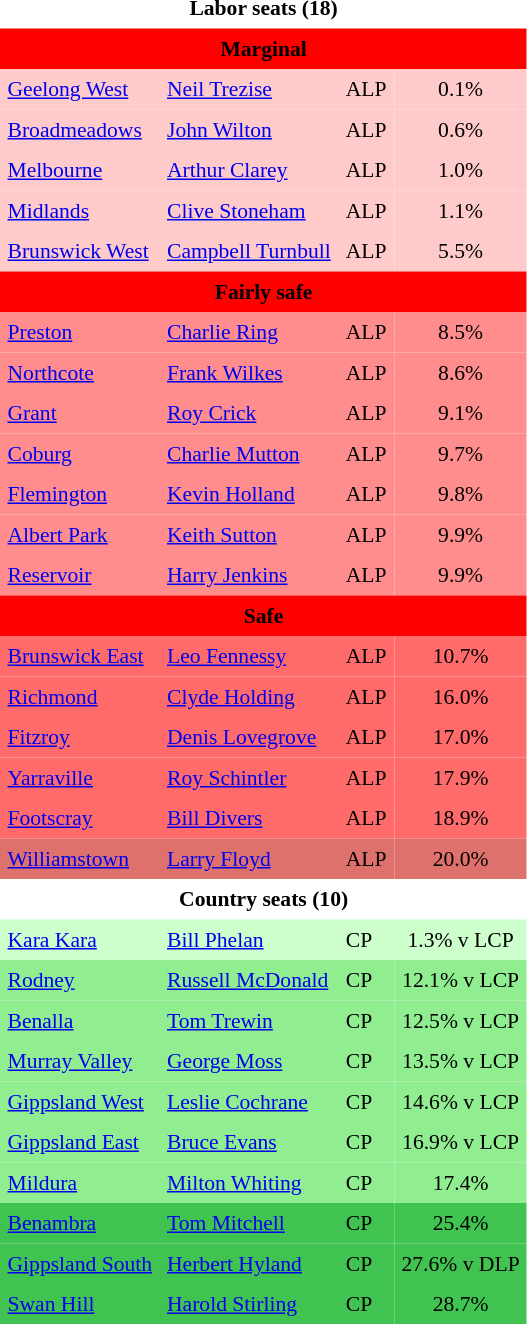<table class="toccolours" cellpadding="5" cellspacing="0" style="float:left; margin-right:.5em; margin-top:.4em; font-size:90%;">
<tr>
<td COLSPAN=4 align="center"><strong>Labor seats (18)</strong></td>
</tr>
<tr>
<td COLSPAN=4 align="center" bgcolor="red"><span><strong>Marginal</strong></span></td>
</tr>
<tr>
<td align="left" bgcolor="FFCACA"><a href='#'>Geelong West</a></td>
<td align="left" bgcolor="FFCACA"><a href='#'>Neil Trezise</a></td>
<td align="left" bgcolor="FFCACA">ALP</td>
<td align="center" bgcolor="FFCACA">0.1%</td>
</tr>
<tr>
<td align="left" bgcolor="FFCACA"><a href='#'>Broadmeadows</a></td>
<td align="left" bgcolor="FFCACA"><a href='#'>John Wilton</a></td>
<td align="left" bgcolor="FFCACA">ALP</td>
<td align="center" bgcolor="FFCACA">0.6%</td>
</tr>
<tr>
<td align="left" bgcolor="FFCACA"><a href='#'>Melbourne</a></td>
<td align="left" bgcolor="FFCACA"><a href='#'>Arthur Clarey</a></td>
<td align="left" bgcolor="FFCACA">ALP</td>
<td align="center" bgcolor="FFCACA">1.0%</td>
</tr>
<tr>
<td align="left" bgcolor="FFCACA"><a href='#'>Midlands</a></td>
<td align="left" bgcolor="FFCACA"><a href='#'>Clive Stoneham</a></td>
<td align="left" bgcolor="FFCACA">ALP</td>
<td align="center" bgcolor="FFCACA">1.1%</td>
</tr>
<tr>
<td align="left" bgcolor="FFCACA"><a href='#'>Brunswick West</a></td>
<td align="left" bgcolor="FFCACA"><a href='#'>Campbell Turnbull</a></td>
<td align="left" bgcolor="FFCACA">ALP</td>
<td align="center" bgcolor="FFCACA">5.5%</td>
</tr>
<tr>
<td COLSPAN=4 align="center" bgcolor="red"><span><strong>Fairly safe</strong></span></td>
</tr>
<tr>
<td align="left" bgcolor="FF8D8D"><a href='#'>Preston</a></td>
<td align="left" bgcolor="FF8D8D"><a href='#'>Charlie Ring</a></td>
<td align="left" bgcolor="FF8D8D">ALP</td>
<td align="center" bgcolor="FF8D8D">8.5%</td>
</tr>
<tr>
<td align="left" bgcolor="FF8D8D"><a href='#'>Northcote</a></td>
<td align="left" bgcolor="FF8D8D"><a href='#'>Frank Wilkes</a></td>
<td align="left" bgcolor="FF8D8D">ALP</td>
<td align="center" bgcolor="FF8D8D">8.6%</td>
</tr>
<tr>
<td align="left" bgcolor="FF8D8D"><a href='#'>Grant</a></td>
<td align="left" bgcolor="FF8D8D"><a href='#'>Roy Crick</a></td>
<td align="left" bgcolor="FF8D8D">ALP</td>
<td align="center" bgcolor="FF8D8D">9.1%</td>
</tr>
<tr>
<td align="left" bgcolor="FF8D8D"><a href='#'>Coburg</a></td>
<td align="left" bgcolor="FF8D8D"><a href='#'>Charlie Mutton</a></td>
<td align="left" bgcolor="FF8D8D">ALP</td>
<td align="center" bgcolor="FF8D8D">9.7%</td>
</tr>
<tr>
<td align="left" bgcolor="FF8D8D"><a href='#'>Flemington</a></td>
<td align="left" bgcolor="FF8D8D"><a href='#'>Kevin Holland</a></td>
<td align="left" bgcolor="FF8D8D">ALP</td>
<td align="center" bgcolor="FF8D8D">9.8%</td>
</tr>
<tr>
<td align="left" bgcolor="FF8D8D"><a href='#'>Albert Park</a></td>
<td align="left" bgcolor="FF8D8D"><a href='#'>Keith Sutton</a></td>
<td align="left" bgcolor="FF8D8D">ALP</td>
<td align="center" bgcolor="FF8D8D">9.9%</td>
</tr>
<tr>
<td align="left" bgcolor="FF8D8D"><a href='#'>Reservoir</a></td>
<td align="left" bgcolor="FF8D8D"><a href='#'>Harry Jenkins</a></td>
<td align="left" bgcolor="FF8D8D">ALP</td>
<td align="center" bgcolor="FF8D8D">9.9%</td>
</tr>
<tr>
<td COLSPAN=4 align="center" bgcolor="red"><span><strong>Safe</strong></span></td>
</tr>
<tr>
<td align="left" bgcolor="FF6B6B"><a href='#'>Brunswick East</a></td>
<td align="left" bgcolor="FF6B6B"><a href='#'>Leo Fennessy</a></td>
<td align="left" bgcolor="FF6B6B">ALP</td>
<td align="center" bgcolor="FF6B6B">10.7%</td>
</tr>
<tr>
<td align="left" bgcolor="FF6B6B"><a href='#'>Richmond</a></td>
<td align="left" bgcolor="FF6B6B"><a href='#'>Clyde Holding</a></td>
<td align="left" bgcolor="FF6B6B">ALP</td>
<td align="center" bgcolor="FF6B6B">16.0%</td>
</tr>
<tr>
<td align="left" bgcolor="FF6B6B"><a href='#'>Fitzroy</a></td>
<td align="left" bgcolor="FF6B6B"><a href='#'>Denis Lovegrove</a></td>
<td align="left" bgcolor="FF6B6B">ALP</td>
<td align="center" bgcolor="FF6B6B">17.0%</td>
</tr>
<tr>
<td align="left" bgcolor="FF6B6B"><a href='#'>Yarraville</a></td>
<td align="left" bgcolor="FF6B6B"><a href='#'>Roy Schintler</a></td>
<td align="left" bgcolor="FF6B6B">ALP</td>
<td align="center" bgcolor="FF6B6B">17.9%</td>
</tr>
<tr>
<td align="left" bgcolor="FF6B6B"><a href='#'>Footscray</a></td>
<td align="left" bgcolor="FF6B6B"><a href='#'>Bill Divers</a></td>
<td align="left" bgcolor="FF6B6B">ALP</td>
<td align="center" bgcolor="FF6B6B">18.9%</td>
</tr>
<tr>
<td align="left" bgcolor="DF716D"><a href='#'>Williamstown</a></td>
<td align="left" bgcolor="DF716D"><a href='#'>Larry Floyd</a></td>
<td align="left" bgcolor="DF716D">ALP</td>
<td align="center" bgcolor="DF716D">20.0%</td>
</tr>
<tr>
<td COLSPAN=4 align="center"><strong>Country seats (10)</strong></td>
</tr>
<tr>
<td align="left" bgcolor="CCFFCC"><a href='#'>Kara Kara</a></td>
<td align="left" bgcolor="CCFFCC"><a href='#'>Bill Phelan</a></td>
<td align="left" bgcolor="CCFFCC">CP</td>
<td align="center" bgcolor="CCFFCC">1.3% v LCP</td>
</tr>
<tr>
<td align="left" bgcolor="90EE90"><a href='#'>Rodney</a></td>
<td align="left" bgcolor="90EE90"><a href='#'>Russell McDonald</a></td>
<td align="left" bgcolor="90EE90">CP</td>
<td align="center" bgcolor="90EE90">12.1% v LCP</td>
</tr>
<tr>
<td align="left" bgcolor="90EE90"><a href='#'>Benalla</a></td>
<td align="left" bgcolor="90EE90"><a href='#'>Tom Trewin</a></td>
<td align="left" bgcolor="90EE90">CP</td>
<td align="center" bgcolor="90EE90">12.5% v LCP</td>
</tr>
<tr>
<td align="left" bgcolor="90EE90"><a href='#'>Murray Valley</a></td>
<td align="left" bgcolor="90EE90"><a href='#'>George Moss</a></td>
<td align="left" bgcolor="90EE90">CP</td>
<td align="center" bgcolor="90EE90">13.5% v LCP</td>
</tr>
<tr>
<td align="left" bgcolor="90EE90"><a href='#'>Gippsland West</a></td>
<td align="left" bgcolor="90EE90"><a href='#'>Leslie Cochrane</a></td>
<td align="left" bgcolor="90EE90">CP</td>
<td align="center" bgcolor="90EE90">14.6% v LCP</td>
</tr>
<tr>
<td align="left" bgcolor="90EE90"><a href='#'>Gippsland East</a></td>
<td align="left" bgcolor="90EE90"><a href='#'>Bruce Evans</a></td>
<td align="left" bgcolor="90EE90">CP</td>
<td align="center" bgcolor="90EE90">16.9% v LCP</td>
</tr>
<tr>
<td align="left" bgcolor="90EE90"><a href='#'>Mildura</a></td>
<td align="left" bgcolor="90EE90"><a href='#'>Milton Whiting</a></td>
<td align="left" bgcolor="90EE90">CP</td>
<td align="center" bgcolor="90EE90">17.4%</td>
</tr>
<tr>
<td align="left" bgcolor="40C351"><a href='#'>Benambra</a></td>
<td align="left" bgcolor="40C351"><a href='#'>Tom Mitchell</a></td>
<td align="left" bgcolor="40C351">CP</td>
<td align="center" bgcolor="40C351">25.4%</td>
</tr>
<tr>
<td align="left" bgcolor="40C351"><a href='#'>Gippsland South</a></td>
<td align="left" bgcolor="40C351"><a href='#'>Herbert Hyland</a></td>
<td align="left" bgcolor="40C351">CP</td>
<td align="center" bgcolor="40C351">27.6% v DLP</td>
</tr>
<tr>
<td align="left" bgcolor="40C351"><a href='#'>Swan Hill</a></td>
<td align="left" bgcolor="40C351"><a href='#'>Harold Stirling</a></td>
<td align="left" bgcolor="40C351">CP</td>
<td align="center" bgcolor="40C351">28.7%</td>
</tr>
<tr>
</tr>
</table>
